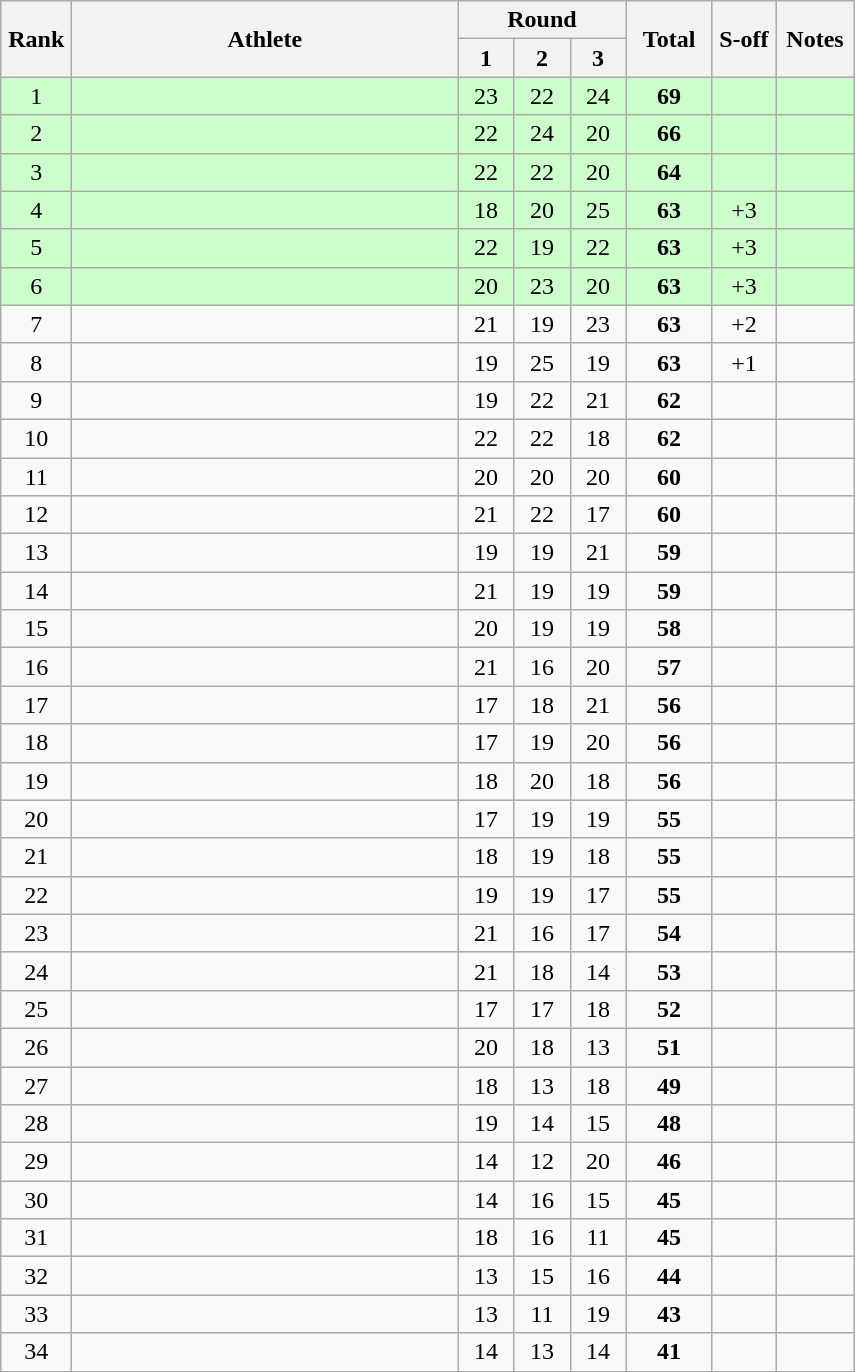<table class="wikitable" style="text-align:center">
<tr>
<th rowspan=2 width=40>Rank</th>
<th rowspan=2 width=250>Athlete</th>
<th colspan=3>Round</th>
<th rowspan=2 width=50>Total</th>
<th rowspan=2 width=35>S-off</th>
<th rowspan=2 width=45>Notes</th>
</tr>
<tr>
<th width=30>1</th>
<th width=30>2</th>
<th width=30>3</th>
</tr>
<tr bgcolor=ccffcc>
<td>1</td>
<td align=left></td>
<td>23</td>
<td>22</td>
<td>24</td>
<td><strong>69</strong></td>
<td></td>
<td></td>
</tr>
<tr bgcolor=ccffcc>
<td>2</td>
<td align=left></td>
<td>22</td>
<td>24</td>
<td>20</td>
<td><strong>66</strong></td>
<td></td>
<td></td>
</tr>
<tr bgcolor=ccffcc>
<td>3</td>
<td align=left></td>
<td>22</td>
<td>22</td>
<td>20</td>
<td><strong>64</strong></td>
<td></td>
<td></td>
</tr>
<tr bgcolor=ccffcc>
<td>4</td>
<td align=left></td>
<td>18</td>
<td>20</td>
<td>25</td>
<td><strong>63</strong></td>
<td>+3</td>
<td></td>
</tr>
<tr bgcolor=ccffcc>
<td>5</td>
<td align=left></td>
<td>22</td>
<td>19</td>
<td>22</td>
<td><strong>63</strong></td>
<td>+3</td>
<td></td>
</tr>
<tr bgcolor=ccffcc>
<td>6</td>
<td align=left></td>
<td>20</td>
<td>23</td>
<td>20</td>
<td><strong>63</strong></td>
<td>+3</td>
<td></td>
</tr>
<tr>
<td>7</td>
<td align=left></td>
<td>21</td>
<td>19</td>
<td>23</td>
<td><strong>63</strong></td>
<td>+2</td>
<td></td>
</tr>
<tr>
<td>8</td>
<td align=left></td>
<td>19</td>
<td>25</td>
<td>19</td>
<td><strong>63</strong></td>
<td>+1</td>
<td></td>
</tr>
<tr>
<td>9</td>
<td align=left></td>
<td>19</td>
<td>22</td>
<td>21</td>
<td><strong>62</strong></td>
<td></td>
<td></td>
</tr>
<tr>
<td>10</td>
<td align=left></td>
<td>22</td>
<td>22</td>
<td>18</td>
<td><strong>62</strong></td>
<td></td>
<td></td>
</tr>
<tr>
<td>11</td>
<td align=left></td>
<td>20</td>
<td>20</td>
<td>20</td>
<td><strong>60</strong></td>
<td></td>
<td></td>
</tr>
<tr>
<td>12</td>
<td align=left></td>
<td>21</td>
<td>22</td>
<td>17</td>
<td><strong>60</strong></td>
<td></td>
<td></td>
</tr>
<tr>
<td>13</td>
<td align=left></td>
<td>19</td>
<td>19</td>
<td>21</td>
<td><strong>59</strong></td>
<td></td>
<td></td>
</tr>
<tr>
<td>14</td>
<td align=left></td>
<td>21</td>
<td>19</td>
<td>19</td>
<td><strong>59</strong></td>
<td></td>
<td></td>
</tr>
<tr>
<td>15</td>
<td align=left></td>
<td>20</td>
<td>19</td>
<td>19</td>
<td><strong>58</strong></td>
<td></td>
<td></td>
</tr>
<tr>
<td>16</td>
<td align=left></td>
<td>21</td>
<td>16</td>
<td>20</td>
<td><strong>57</strong></td>
<td></td>
<td></td>
</tr>
<tr>
<td>17</td>
<td align=left></td>
<td>17</td>
<td>18</td>
<td>21</td>
<td><strong>56</strong></td>
<td></td>
<td></td>
</tr>
<tr>
<td>18</td>
<td align=left></td>
<td>17</td>
<td>19</td>
<td>20</td>
<td><strong>56</strong></td>
<td></td>
<td></td>
</tr>
<tr>
<td>19</td>
<td align=left></td>
<td>18</td>
<td>20</td>
<td>18</td>
<td><strong>56</strong></td>
<td></td>
<td></td>
</tr>
<tr>
<td>20</td>
<td align=left></td>
<td>17</td>
<td>19</td>
<td>19</td>
<td><strong>55</strong></td>
<td></td>
<td></td>
</tr>
<tr>
<td>21</td>
<td align=left></td>
<td>18</td>
<td>19</td>
<td>18</td>
<td><strong>55</strong></td>
<td></td>
<td></td>
</tr>
<tr>
<td>22</td>
<td align=left></td>
<td>19</td>
<td>19</td>
<td>17</td>
<td><strong>55</strong></td>
<td></td>
<td></td>
</tr>
<tr>
<td>23</td>
<td align=left></td>
<td>21</td>
<td>16</td>
<td>17</td>
<td><strong>54</strong></td>
<td></td>
<td></td>
</tr>
<tr>
<td>24</td>
<td align=left></td>
<td>21</td>
<td>18</td>
<td>14</td>
<td><strong>53</strong></td>
<td></td>
<td></td>
</tr>
<tr>
<td>25</td>
<td align=left></td>
<td>17</td>
<td>17</td>
<td>18</td>
<td><strong>52</strong></td>
<td></td>
<td></td>
</tr>
<tr>
<td>26</td>
<td align=left></td>
<td>20</td>
<td>18</td>
<td>13</td>
<td><strong>51</strong></td>
<td></td>
<td></td>
</tr>
<tr>
<td>27</td>
<td align=left></td>
<td>18</td>
<td>13</td>
<td>18</td>
<td><strong>49</strong></td>
<td></td>
<td></td>
</tr>
<tr>
<td>28</td>
<td align=left></td>
<td>19</td>
<td>14</td>
<td>15</td>
<td><strong>48</strong></td>
<td></td>
<td></td>
</tr>
<tr>
<td>29</td>
<td align=left></td>
<td>14</td>
<td>12</td>
<td>20</td>
<td><strong>46</strong></td>
<td></td>
<td></td>
</tr>
<tr>
<td>30</td>
<td align=left></td>
<td>14</td>
<td>16</td>
<td>15</td>
<td><strong>45</strong></td>
<td></td>
<td></td>
</tr>
<tr>
<td>31</td>
<td align=left></td>
<td>18</td>
<td>16</td>
<td>11</td>
<td><strong>45</strong></td>
<td></td>
<td></td>
</tr>
<tr>
<td>32</td>
<td align=left></td>
<td>13</td>
<td>15</td>
<td>16</td>
<td><strong>44</strong></td>
<td></td>
<td></td>
</tr>
<tr>
<td>33</td>
<td align=left></td>
<td>13</td>
<td>11</td>
<td>19</td>
<td><strong>43</strong></td>
<td></td>
<td></td>
</tr>
<tr>
<td>34</td>
<td align=left></td>
<td>14</td>
<td>13</td>
<td>14</td>
<td><strong>41</strong></td>
<td></td>
<td></td>
</tr>
</table>
